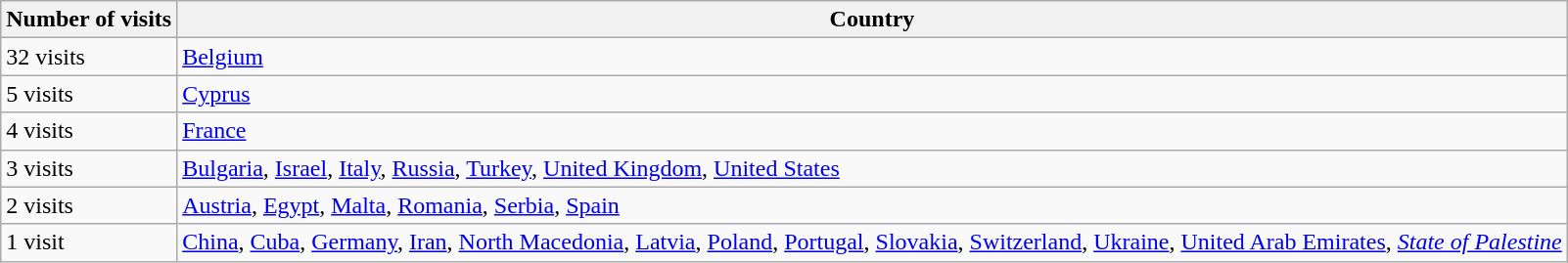<table class="wikitable" style="margin: 1em auto 1em auto">
<tr>
<th>Number of visits</th>
<th>Country</th>
</tr>
<tr>
<td>32 visits</td>
<td><a href='#'>Belgium</a></td>
</tr>
<tr>
<td>5 visits</td>
<td><a href='#'>Cyprus</a></td>
</tr>
<tr>
<td>4 visits</td>
<td><a href='#'>France</a></td>
</tr>
<tr>
<td>3 visits</td>
<td><a href='#'>Bulgaria</a>, <a href='#'>Israel</a>, <a href='#'>Italy</a>, <a href='#'>Russia</a>, <a href='#'>Turkey</a>, <a href='#'>United Kingdom</a>, <a href='#'>United States</a></td>
</tr>
<tr>
<td>2 visits</td>
<td><a href='#'>Austria</a>, <a href='#'>Egypt</a>, <a href='#'>Malta</a>, <a href='#'>Romania</a>, <a href='#'>Serbia</a>, <a href='#'>Spain</a></td>
</tr>
<tr>
<td>1 visit</td>
<td><a href='#'>China</a>, <a href='#'>Cuba</a>, <a href='#'>Germany</a>, <a href='#'>Iran</a>, <a href='#'>North Macedonia</a>, <a href='#'>Latvia</a>, <a href='#'>Poland</a>, <a href='#'>Portugal</a>, <a href='#'>Slovakia</a>, <a href='#'>Switzerland</a>, <a href='#'>Ukraine</a>, <a href='#'>United Arab Emirates</a>, <em><a href='#'>State of Palestine</a></em></td>
</tr>
</table>
